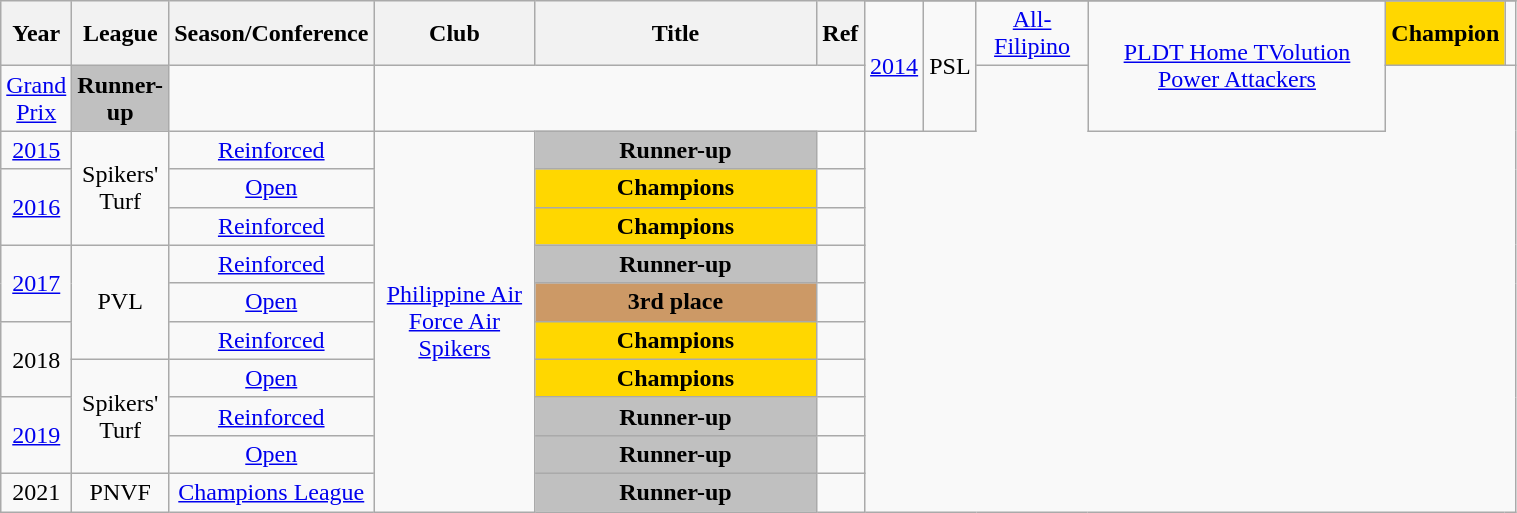<table class="wikitable sortable" style="text-align:center" width="80%">
<tr>
<th style="width:5px;" rowspan="2">Year</th>
<th style="width:25px;" rowspan="2">League</th>
<th style="width:100px;" rowspan="2">Season/Conference</th>
<th style="width:100px;" rowspan="2">Club</th>
<th style="width:180px;" rowspan="2">Title</th>
<th style="width:25px;" rowspan="2">Ref</th>
</tr>
<tr align=center>
<td rowspan=2><a href='#'>2014</a></td>
<td rowspan=2>PSL</td>
<td><a href='#'>All-Filipino</a></td>
<td rowspan=2><a href='#'>PLDT Home TVolution Power Attackers</a></td>
<td style="background:gold;"><strong>Champion</strong></td>
<td></td>
</tr>
<tr align=center>
<td><a href='#'>Grand Prix</a></td>
<td style="background:silver;"><strong>Runner-up</strong></td>
<td></td>
</tr>
<tr align=center>
<td rowspan=1><a href='#'>2015</a></td>
<td rowspan=3>Spikers' Turf</td>
<td><a href='#'>Reinforced</a></td>
<td rowspan=10><a href='#'>Philippine Air Force Air Spikers</a></td>
<td style="background:silver;"><strong>Runner-up</strong></td>
<td></td>
</tr>
<tr align=center>
<td rowspan=2><a href='#'>2016</a></td>
<td><a href='#'>Open</a></td>
<td style="background:gold;"><strong>Champions</strong></td>
<td></td>
</tr>
<tr align=center>
<td><a href='#'>Reinforced</a></td>
<td style="background:gold;"><strong>Champions</strong></td>
<td></td>
</tr>
<tr align=center>
<td rowspan=2><a href='#'>2017</a></td>
<td rowspan=3>PVL</td>
<td><a href='#'>Reinforced</a></td>
<td style="background:silver"><strong>Runner-up</strong></td>
<td></td>
</tr>
<tr align=center>
<td><a href='#'>Open</a></td>
<td style="background:#cc9966;"><strong>3rd place</strong></td>
<td></td>
</tr>
<tr align=center>
<td rowspan=2>2018</td>
<td><a href='#'>Reinforced</a></td>
<td style="background:gold"><strong>Champions</strong></td>
<td></td>
</tr>
<tr align=center>
<td rowspan=3>Spikers' Turf</td>
<td><a href='#'>Open</a></td>
<td style="background:gold"><strong>Champions</strong></td>
<td></td>
</tr>
<tr align=center>
<td rowspan=2><a href='#'>2019</a></td>
<td><a href='#'>Reinforced</a></td>
<td style="background:silver"><strong>Runner-up</strong></td>
<td></td>
</tr>
<tr align=center>
<td><a href='#'>Open</a></td>
<td style="background:silver"><strong>Runner-up</strong></td>
<td></td>
</tr>
<tr align=center>
<td>2021</td>
<td>PNVF</td>
<td><a href='#'>Champions League</a></td>
<td style="background:silver"><strong>Runner-up</strong></td>
<td></td>
</tr>
</table>
